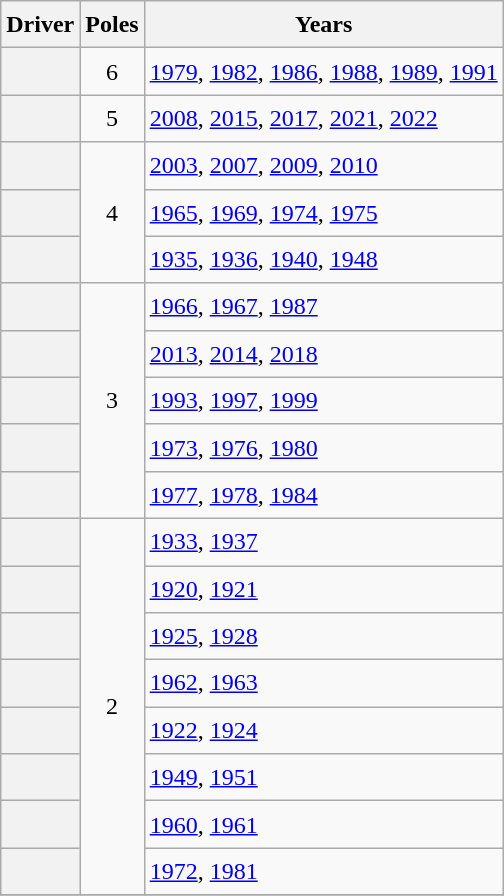<table class="wikitable sortable plainrowheaders" style="font-size:1.00em; line-height:1.5em;">
<tr>
<th scope="col">Driver</th>
<th scope="col">Poles</th>
<th scope="col">Years</th>
</tr>
<tr>
<th scope="row"></th>
<td align="center">6</td>
<td><a href='#'>1979</a>, <a href='#'>1982</a>, <a href='#'>1986</a>, <a href='#'>1988</a>, <a href='#'>1989</a>, <a href='#'>1991</a></td>
</tr>
<tr>
<th scope="row"></th>
<td align="center">5</td>
<td><a href='#'>2008</a>, <a href='#'>2015</a>, <a href='#'>2017</a>, <a href='#'>2021</a>, <a href='#'>2022</a></td>
</tr>
<tr>
<th scope="row"></th>
<td rowspan="3" align="center">4</td>
<td><a href='#'>2003</a>, <a href='#'>2007</a>, <a href='#'>2009</a>, <a href='#'>2010</a></td>
</tr>
<tr>
<th scope="row"></th>
<td><a href='#'>1965</a>, <a href='#'>1969</a>, <a href='#'>1974</a>, <a href='#'>1975</a></td>
</tr>
<tr>
<th scope="row"></th>
<td><a href='#'>1935</a>, <a href='#'>1936</a>, <a href='#'>1940</a>, <a href='#'>1948</a></td>
</tr>
<tr>
<th scope="row"></th>
<td rowspan="5" align="center">3</td>
<td><a href='#'>1966</a>, <a href='#'>1967</a>, <a href='#'>1987</a></td>
</tr>
<tr>
<th scope="row"></th>
<td><a href='#'>2013</a>, <a href='#'>2014</a>, <a href='#'>2018</a></td>
</tr>
<tr>
<th scope="row"></th>
<td><a href='#'>1993</a>, <a href='#'>1997</a>, <a href='#'>1999</a></td>
</tr>
<tr>
<th scope="row"></th>
<td><a href='#'>1973</a>, <a href='#'>1976</a>, <a href='#'>1980</a></td>
</tr>
<tr>
<th scope="row"></th>
<td><a href='#'>1977</a>, <a href='#'>1978</a>, <a href='#'>1984</a></td>
</tr>
<tr>
<th scope="row"></th>
<td rowspan="8" align="center">2</td>
<td><a href='#'>1933</a>, <a href='#'>1937</a></td>
</tr>
<tr>
<th scope="row"></th>
<td><a href='#'>1920</a>, <a href='#'>1921</a></td>
</tr>
<tr>
<th scope="row"></th>
<td><a href='#'>1925</a>, <a href='#'>1928</a></td>
</tr>
<tr>
<th scope="row"></th>
<td><a href='#'>1962</a>, <a href='#'>1963</a></td>
</tr>
<tr>
<th scope="row"></th>
<td><a href='#'>1922</a>, <a href='#'>1924</a></td>
</tr>
<tr>
<th scope="row"></th>
<td><a href='#'>1949</a>, <a href='#'>1951</a></td>
</tr>
<tr>
<th scope="row"></th>
<td><a href='#'>1960</a>, <a href='#'>1961</a></td>
</tr>
<tr>
<th scope="row"></th>
<td><a href='#'>1972</a>, <a href='#'>1981</a></td>
</tr>
<tr>
</tr>
</table>
